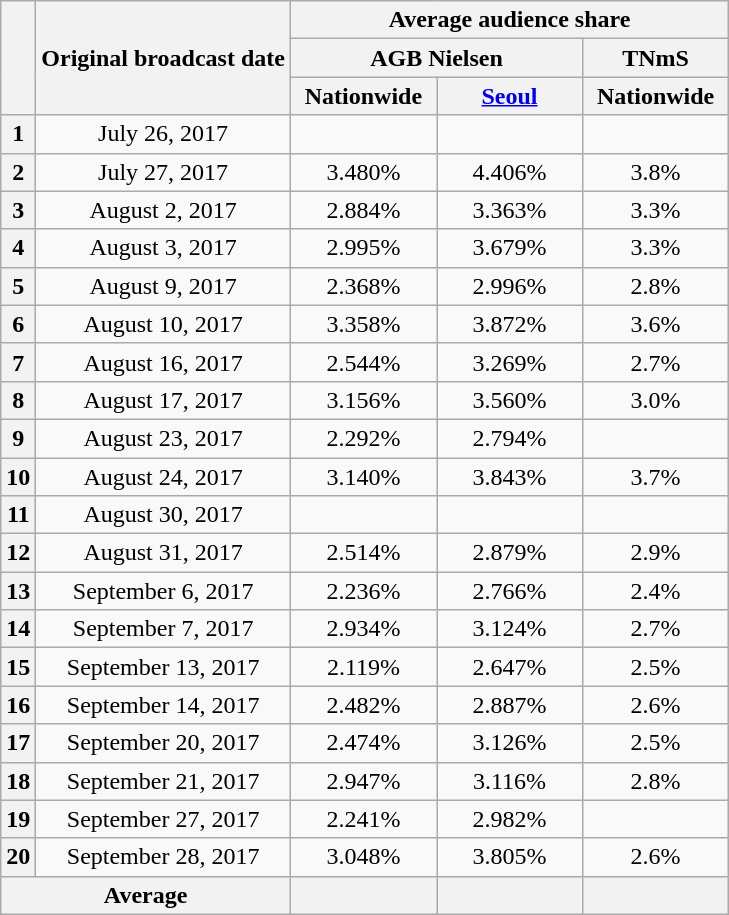<table class="wikitable" style="text-align:center">
<tr>
<th rowspan="3"></th>
<th rowspan="3">Original broadcast date</th>
<th colspan="3">Average audience share</th>
</tr>
<tr>
<th colspan="2">AGB Nielsen</th>
<th>TNmS</th>
</tr>
<tr>
<th width="90">Nationwide</th>
<th width="90"><a href='#'>Seoul</a></th>
<th width="90">Nationwide</th>
</tr>
<tr>
<th>1</th>
<td>July 26, 2017</td>
<td></td>
<td></td>
<td></td>
</tr>
<tr>
<th>2</th>
<td>July 27, 2017</td>
<td>3.480%</td>
<td>4.406%</td>
<td>3.8%</td>
</tr>
<tr>
<th>3</th>
<td>August 2, 2017</td>
<td>2.884%</td>
<td>3.363%</td>
<td>3.3%</td>
</tr>
<tr>
<th>4</th>
<td>August 3, 2017</td>
<td>2.995%</td>
<td>3.679%</td>
<td>3.3%</td>
</tr>
<tr>
<th>5</th>
<td>August 9, 2017</td>
<td>2.368%</td>
<td>2.996%</td>
<td>2.8%</td>
</tr>
<tr>
<th>6</th>
<td>August 10, 2017</td>
<td>3.358%</td>
<td>3.872%</td>
<td>3.6%</td>
</tr>
<tr>
<th>7</th>
<td>August 16, 2017</td>
<td>2.544%</td>
<td>3.269%</td>
<td>2.7%</td>
</tr>
<tr>
<th>8</th>
<td>August 17, 2017</td>
<td>3.156%</td>
<td>3.560%</td>
<td>3.0%</td>
</tr>
<tr>
<th>9</th>
<td>August 23, 2017</td>
<td>2.292%</td>
<td>2.794%</td>
<td></td>
</tr>
<tr>
<th>10</th>
<td>August 24, 2017</td>
<td>3.140%</td>
<td>3.843%</td>
<td>3.7%</td>
</tr>
<tr>
<th>11</th>
<td>August 30, 2017</td>
<td></td>
<td></td>
<td></td>
</tr>
<tr>
<th>12</th>
<td>August 31, 2017</td>
<td>2.514%</td>
<td>2.879%</td>
<td>2.9%</td>
</tr>
<tr>
<th>13</th>
<td>September 6, 2017</td>
<td>2.236%</td>
<td>2.766%</td>
<td>2.4%</td>
</tr>
<tr>
<th>14</th>
<td>September 7, 2017</td>
<td>2.934%</td>
<td>3.124%</td>
<td>2.7%</td>
</tr>
<tr>
<th>15</th>
<td>September 13, 2017</td>
<td>2.119%</td>
<td>2.647%</td>
<td>2.5%</td>
</tr>
<tr>
<th>16</th>
<td>September 14, 2017</td>
<td>2.482%</td>
<td>2.887%</td>
<td>2.6%</td>
</tr>
<tr>
<th>17</th>
<td>September 20, 2017</td>
<td>2.474%</td>
<td>3.126%</td>
<td>2.5%</td>
</tr>
<tr>
<th>18</th>
<td>September 21, 2017</td>
<td>2.947%</td>
<td>3.116%</td>
<td>2.8%</td>
</tr>
<tr>
<th>19</th>
<td>September 27, 2017</td>
<td>2.241%</td>
<td>2.982%</td>
<td></td>
</tr>
<tr>
<th>20</th>
<td>September 28, 2017</td>
<td>3.048%</td>
<td>3.805%</td>
<td>2.6%</td>
</tr>
<tr>
<th colspan="2">Average</th>
<th></th>
<th></th>
<th></th>
</tr>
</table>
